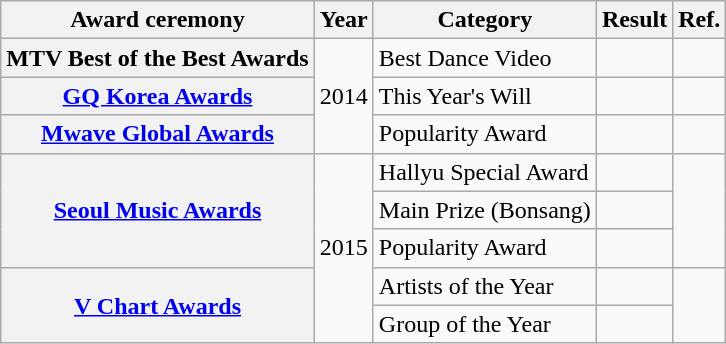<table class="wikitable plainrowheaders">
<tr>
<th>Award ceremony</th>
<th>Year</th>
<th>Category</th>
<th>Result</th>
<th>Ref.</th>
</tr>
<tr>
<th scope="row">MTV Best of the Best Awards</th>
<td rowspan="3">2014</td>
<td>Best Dance Video</td>
<td></td>
<td></td>
</tr>
<tr>
<th scope="row"><a href='#'>GQ Korea Awards</a></th>
<td>This Year's Will</td>
<td></td>
<td></td>
</tr>
<tr>
<th scope="row"><a href='#'>Mwave Global Awards</a></th>
<td>Popularity Award</td>
<td></td>
<td></td>
</tr>
<tr>
<th rowspan="3" scope="row"><a href='#'>Seoul Music Awards</a></th>
<td rowspan="5">2015</td>
<td>Hallyu Special Award</td>
<td></td>
<td rowspan="3"></td>
</tr>
<tr>
<td>Main Prize (Bonsang)</td>
<td></td>
</tr>
<tr>
<td>Popularity Award</td>
<td></td>
</tr>
<tr>
<th rowspan="2" scope="row"><a href='#'>V Chart Awards</a></th>
<td>Artists of the Year</td>
<td></td>
<td rowspan="2"></td>
</tr>
<tr>
<td>Group of the Year</td>
<td></td>
</tr>
</table>
